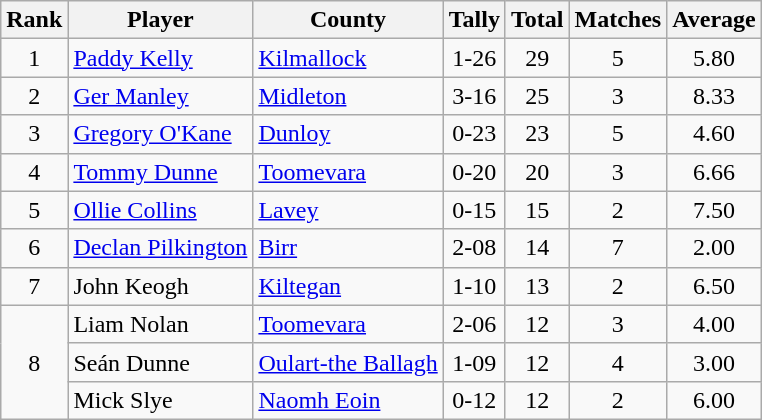<table class="wikitable">
<tr>
<th>Rank</th>
<th>Player</th>
<th>County</th>
<th>Tally</th>
<th>Total</th>
<th>Matches</th>
<th>Average</th>
</tr>
<tr>
<td rowspan=1 align=center>1</td>
<td><a href='#'>Paddy Kelly</a></td>
<td><a href='#'>Kilmallock</a></td>
<td align=center>1-26</td>
<td align=center>29</td>
<td align=center>5</td>
<td align=center>5.80</td>
</tr>
<tr>
<td rowspan=1 align=center>2</td>
<td><a href='#'>Ger Manley</a></td>
<td><a href='#'>Midleton</a></td>
<td align=center>3-16</td>
<td align=center>25</td>
<td align=center>3</td>
<td align=center>8.33</td>
</tr>
<tr>
<td rowspan=1 align=center>3</td>
<td><a href='#'>Gregory O'Kane</a></td>
<td><a href='#'>Dunloy</a></td>
<td align=center>0-23</td>
<td align=center>23</td>
<td align=center>5</td>
<td align=center>4.60</td>
</tr>
<tr>
<td rowspan=1 align=center>4</td>
<td><a href='#'>Tommy Dunne</a></td>
<td><a href='#'>Toomevara</a></td>
<td align=center>0-20</td>
<td align=center>20</td>
<td align=center>3</td>
<td align=center>6.66</td>
</tr>
<tr>
<td rowspan=1 align=center>5</td>
<td><a href='#'>Ollie Collins</a></td>
<td><a href='#'>Lavey</a></td>
<td align=center>0-15</td>
<td align=center>15</td>
<td align=center>2</td>
<td align=center>7.50</td>
</tr>
<tr>
<td rowspan=1 align=center>6</td>
<td><a href='#'>Declan Pilkington</a></td>
<td><a href='#'>Birr</a></td>
<td align=center>2-08</td>
<td align=center>14</td>
<td align=center>7</td>
<td align=center>2.00</td>
</tr>
<tr>
<td rowspan=1 align=center>7</td>
<td>John Keogh</td>
<td><a href='#'>Kiltegan</a></td>
<td align=center>1-10</td>
<td align=center>13</td>
<td align=center>2</td>
<td align=center>6.50</td>
</tr>
<tr>
<td rowspan=3 align=center>8</td>
<td>Liam Nolan</td>
<td><a href='#'>Toomevara</a></td>
<td align=center>2-06</td>
<td align=center>12</td>
<td align=center>3</td>
<td align=center>4.00</td>
</tr>
<tr>
<td>Seán Dunne</td>
<td><a href='#'>Oulart-the Ballagh</a></td>
<td align=center>1-09</td>
<td align=center>12</td>
<td align=center>4</td>
<td align=center>3.00</td>
</tr>
<tr>
<td>Mick Slye</td>
<td><a href='#'>Naomh Eoin</a></td>
<td align=center>0-12</td>
<td align=center>12</td>
<td align=center>2</td>
<td align=center>6.00</td>
</tr>
</table>
